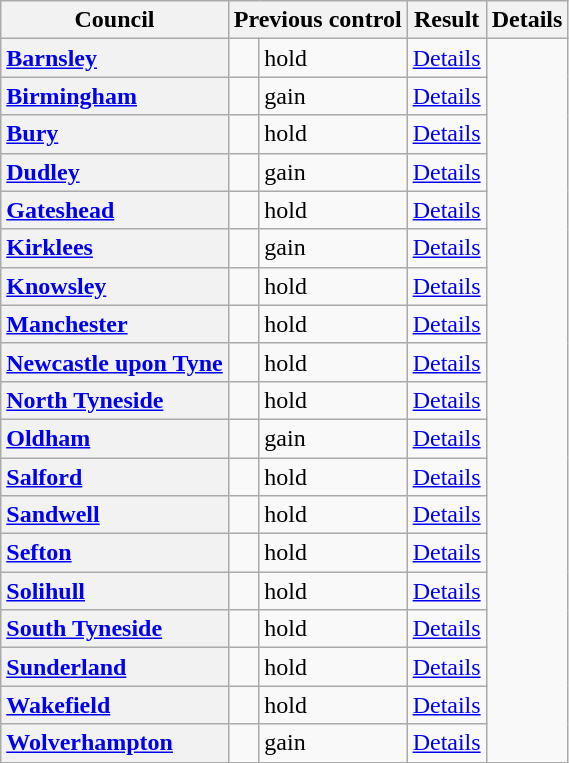<table class="wikitable sortable" border="1">
<tr>
<th scope="col">Council</th>
<th colspan=2>Previous control</th>
<th colspan=2>Result</th>
<th class="unsortable" scope="col">Details</th>
</tr>
<tr>
<th scope="row" style="text-align: left;"><a href='#'>Barnsley</a></th>
<td></td>
<td> hold</td>
<td><a href='#'>Details</a></td>
</tr>
<tr>
<th scope="row" style="text-align: left;"><a href='#'>Birmingham</a></th>
<td></td>
<td> gain</td>
<td><a href='#'>Details</a></td>
</tr>
<tr>
<th scope="row" style="text-align: left;"><a href='#'>Bury</a></th>
<td></td>
<td> hold</td>
<td><a href='#'>Details</a></td>
</tr>
<tr>
<th scope="row" style="text-align: left;"><a href='#'>Dudley</a></th>
<td></td>
<td> gain</td>
<td><a href='#'>Details</a></td>
</tr>
<tr>
<th scope="row" style="text-align: left;"><a href='#'>Gateshead</a></th>
<td></td>
<td> hold</td>
<td><a href='#'>Details</a></td>
</tr>
<tr>
<th scope="row" style="text-align: left;"><a href='#'>Kirklees</a></th>
<td></td>
<td> gain</td>
<td><a href='#'>Details</a></td>
</tr>
<tr>
<th scope="row" style="text-align: left;"><a href='#'>Knowsley</a></th>
<td></td>
<td> hold</td>
<td><a href='#'>Details</a></td>
</tr>
<tr>
<th scope="row" style="text-align: left;"><a href='#'>Manchester</a></th>
<td></td>
<td> hold</td>
<td><a href='#'>Details</a></td>
</tr>
<tr>
<th scope="row" style="text-align: left;"><a href='#'>Newcastle upon Tyne</a></th>
<td></td>
<td> hold</td>
<td><a href='#'>Details</a></td>
</tr>
<tr>
<th scope="row" style="text-align: left;"><a href='#'>North Tyneside</a></th>
<td></td>
<td> hold</td>
<td><a href='#'>Details</a></td>
</tr>
<tr>
<th scope="row" style="text-align: left;"><a href='#'>Oldham</a></th>
<td></td>
<td> gain</td>
<td><a href='#'>Details</a></td>
</tr>
<tr>
<th scope="row" style="text-align: left;"><a href='#'>Salford</a></th>
<td></td>
<td> hold</td>
<td><a href='#'>Details</a></td>
</tr>
<tr>
<th scope="row" style="text-align: left;"><a href='#'>Sandwell</a></th>
<td></td>
<td> hold</td>
<td><a href='#'>Details</a></td>
</tr>
<tr>
<th scope="row" style="text-align: left;"><a href='#'>Sefton</a></th>
<td></td>
<td> hold</td>
<td><a href='#'>Details</a></td>
</tr>
<tr>
<th scope="row" style="text-align: left;"><a href='#'>Solihull</a></th>
<td></td>
<td> hold</td>
<td><a href='#'>Details</a></td>
</tr>
<tr>
<th scope="row" style="text-align: left;"><a href='#'>South Tyneside</a></th>
<td></td>
<td> hold</td>
<td><a href='#'>Details</a></td>
</tr>
<tr>
<th scope="row" style="text-align: left;"><a href='#'>Sunderland</a></th>
<td></td>
<td> hold</td>
<td><a href='#'>Details</a></td>
</tr>
<tr>
<th scope="row" style="text-align: left;"><a href='#'>Wakefield</a></th>
<td></td>
<td> hold</td>
<td><a href='#'>Details</a></td>
</tr>
<tr>
<th scope="row" style="text-align: left;"><a href='#'>Wolverhampton</a></th>
<td></td>
<td> gain</td>
<td><a href='#'>Details</a></td>
</tr>
</table>
